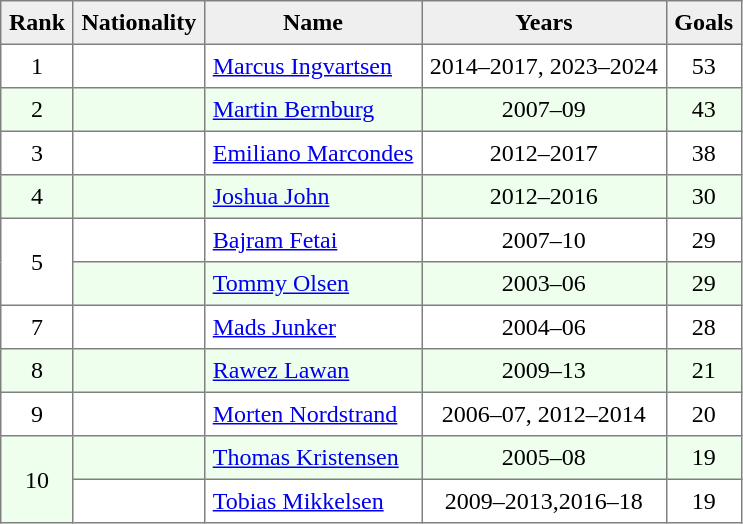<table style=border-collapse:collapse border=1 cellspacing=0 cellpadding=5>
<tr align=center bgcolor=#efefef>
<th>Rank</th>
<th>Nationality</th>
<th>Name</th>
<th>Years</th>
<th>Goals</th>
</tr>
<tr align=center>
<td>1</td>
<td></td>
<td align=left><a href='#'>Marcus Ingvartsen</a></td>
<td>2014–2017, 2023–2024</td>
<td>53</td>
</tr>
<tr align=center bgcolor=eeffee>
<td>2</td>
<td></td>
<td align=left><a href='#'>Martin Bernburg</a></td>
<td>2007–09</td>
<td>43</td>
</tr>
<tr align=center>
<td>3</td>
<td></td>
<td align=left><a href='#'>Emiliano Marcondes</a></td>
<td>2012–2017</td>
<td>38</td>
</tr>
<tr align=center bgcolor=eeffee>
<td>4</td>
<td></td>
<td align=left><a href='#'>Joshua John</a></td>
<td>2012–2016</td>
<td>30</td>
</tr>
<tr align=center>
<td rowspan="2">5</td>
<td></td>
<td align=left><a href='#'>Bajram Fetai</a></td>
<td>2007–10</td>
<td>29</td>
</tr>
<tr align=center bgcolor=eeffee>
<td></td>
<td align=left><a href='#'>Tommy Olsen</a></td>
<td>2003–06</td>
<td>29</td>
</tr>
<tr align=center>
<td>7</td>
<td></td>
<td align=left><a href='#'>Mads Junker</a></td>
<td>2004–06</td>
<td>28</td>
</tr>
<tr align=center bgcolor=eeffee>
<td>8</td>
<td></td>
<td align=left><a href='#'>Rawez Lawan</a></td>
<td>2009–13</td>
<td>21</td>
</tr>
<tr align=center>
<td>9</td>
<td></td>
<td align=left><a href='#'>Morten Nordstrand</a></td>
<td>2006–07, 2012–2014</td>
<td>20</td>
</tr>
<tr align=center bgcolor=eeffee>
<td rowspan="2">10</td>
<td></td>
<td align=left><a href='#'>Thomas Kristensen</a></td>
<td>2005–08</td>
<td>19</td>
</tr>
<tr align=center>
<td></td>
<td align=left><a href='#'>Tobias Mikkelsen</a></td>
<td>2009–2013,2016–18</td>
<td>19</td>
</tr>
</table>
